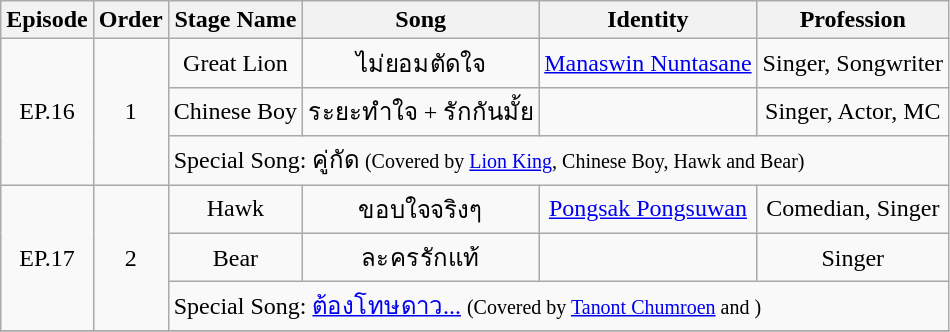<table class="wikitable">
<tr>
<th>Episode</th>
<th>Order</th>
<th>Stage Name</th>
<th>Song</th>
<th>Identity</th>
<th>Profession</th>
</tr>
<tr>
<td rowspan="3"  style="text-align:center;">EP.16</td>
<td rowspan="3"  style="text-align:center;">1</td>
<td style="text-align:center;">Great Lion</td>
<td style="text-align:center;">ไม่ยอมตัดใจ</td>
<td style="text-align:center;"><a href='#'>Manaswin Nuntasane</a></td>
<td style="text-align:center;">Singer, Songwriter</td>
</tr>
<tr>
<td style="text-align:center;">Chinese Boy</td>
<td style="text-align:center;">ระยะทำใจ + รักกันมั้ย</td>
<td style="text-align:center;"></td>
<td style="text-align:center;">Singer, Actor, MC</td>
</tr>
<tr>
<td colspan="4">Special Song: คู่กัด <small>(Covered by <a href='#'>Lion King</a>, Chinese Boy, Hawk and Bear)</small></td>
</tr>
<tr>
<td rowspan="3"  style="text-align:center;">EP.17</td>
<td rowspan="3"  style="text-align:center;">2</td>
<td style="text-align:center;">Hawk</td>
<td style="text-align:center;">ขอบใจจริงๆ</td>
<td style="text-align:center;"><a href='#'>Pongsak Pongsuwan</a></td>
<td style="text-align:center;">Comedian, Singer</td>
</tr>
<tr>
<td style="text-align:center;">Bear</td>
<td style="text-align:center;">ละครรักแท้</td>
<td style="text-align:center;"></td>
<td style="text-align:center;">Singer</td>
</tr>
<tr>
<td colspan="4">Special Song: <a href='#'>ต้องโทษดาว...</a> <small>(Covered by <a href='#'>Tanont Chumroen</a> and )</small></td>
</tr>
<tr>
</tr>
</table>
